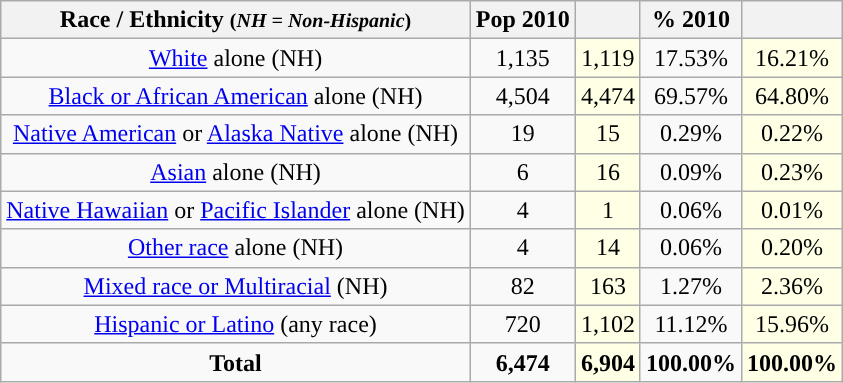<table class="wikitable" style="text-align:center;">
<tr>
<th>Race / Ethnicity <small>(<em>NH = Non-Hispanic</em>)</small></th>
<th>Pop 2010</th>
<th></th>
<th>% 2010</th>
<th></th>
</tr>
<tr>
<td><a href='#'>White</a> alone (NH)</td>
<td>1,135</td>
<td style='background: #ffffe6;'>1,119</td>
<td>17.53%</td>
<td style='background: #ffffe6;'>16.21%</td>
</tr>
<tr>
<td><a href='#'>Black or African American</a> alone (NH)</td>
<td>4,504</td>
<td style='background: #ffffe6;'>4,474</td>
<td>69.57%</td>
<td style='background: #ffffe6;'>64.80%</td>
</tr>
<tr>
<td><a href='#'>Native American</a> or <a href='#'>Alaska Native</a> alone (NH)</td>
<td>19</td>
<td style='background: #ffffe6;'>15</td>
<td>0.29%</td>
<td style='background: #ffffe6;'>0.22%</td>
</tr>
<tr>
<td><a href='#'>Asian</a> alone (NH)</td>
<td>6</td>
<td style='background: #ffffe6;'>16</td>
<td>0.09%</td>
<td style='background: #ffffe6;'>0.23%</td>
</tr>
<tr>
<td><a href='#'>Native Hawaiian</a> or <a href='#'>Pacific Islander</a> alone (NH)</td>
<td>4</td>
<td style='background: #ffffe6;'>1</td>
<td>0.06%</td>
<td style='background: #ffffe6;'>0.01%</td>
</tr>
<tr>
<td><a href='#'>Other race</a> alone (NH)</td>
<td>4</td>
<td style='background: #ffffe6;'>14</td>
<td>0.06%</td>
<td style='background: #ffffe6;'>0.20%</td>
</tr>
<tr>
<td><a href='#'>Mixed race or Multiracial</a> (NH)</td>
<td>82</td>
<td style='background: #ffffe6;'>163</td>
<td>1.27%</td>
<td style='background: #ffffe6;'>2.36%</td>
</tr>
<tr>
<td><a href='#'>Hispanic or Latino</a> (any race)</td>
<td>720</td>
<td style='background: #ffffe6;'>1,102</td>
<td>11.12%</td>
<td style='background: #ffffe6;'>15.96%</td>
</tr>
<tr>
<td><strong>Total</strong></td>
<td><strong>6,474</strong></td>
<td style='background: #ffffe6;'><strong>6,904</strong></td>
<td><strong>100.00%</strong></td>
<td style='background: #ffffe6;'><strong>100.00%</strong></td>
</tr>
</table>
